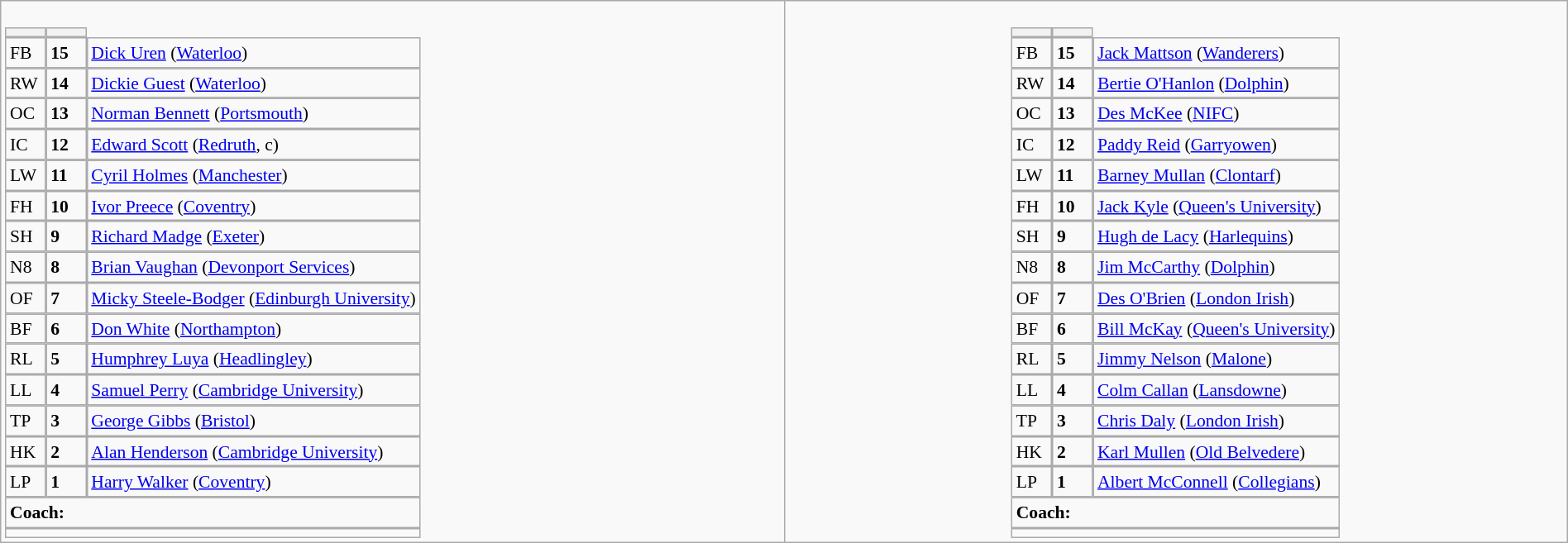<table width="100%" class="wikitable mw-collapsible mw-collapsed">
<tr>
<td valign="top" width="50%"><br><table style="font-size: 90%" cellspacing="0" cellpadding="0">
<tr>
<th width="25"></th>
<th width="25"></th>
</tr>
<tr>
<td>FB</td>
<td><strong>15</strong></td>
<td><a href='#'>Dick Uren</a> (<a href='#'>Waterloo</a>)</td>
</tr>
<tr>
<td>RW</td>
<td><strong>14</strong></td>
<td><a href='#'>Dickie Guest</a> (<a href='#'>Waterloo</a>)</td>
</tr>
<tr>
<td>OC</td>
<td><strong>13</strong></td>
<td><a href='#'>Norman Bennett</a> (<a href='#'>Portsmouth</a>)</td>
</tr>
<tr>
<td>IC</td>
<td><strong>12</strong></td>
<td><a href='#'>Edward Scott</a> (<a href='#'>Redruth</a>, c)</td>
</tr>
<tr>
<td>LW</td>
<td><strong>11</strong></td>
<td><a href='#'>Cyril Holmes</a> (<a href='#'>Manchester</a>)</td>
</tr>
<tr>
<td>FH</td>
<td><strong>10</strong></td>
<td><a href='#'>Ivor Preece</a> (<a href='#'>Coventry</a>)</td>
</tr>
<tr>
<td>SH</td>
<td><strong>9</strong></td>
<td><a href='#'>Richard Madge</a> (<a href='#'>Exeter</a>)</td>
</tr>
<tr>
<td>N8</td>
<td><strong>8</strong></td>
<td><a href='#'>Brian Vaughan</a> (<a href='#'>Devonport Services</a>)</td>
</tr>
<tr>
<td>OF</td>
<td><strong>7</strong></td>
<td><a href='#'>Micky Steele-Bodger</a> (<a href='#'>Edinburgh University</a>)</td>
</tr>
<tr>
<td>BF</td>
<td><strong>6</strong></td>
<td><a href='#'>Don White</a> (<a href='#'>Northampton</a>)</td>
</tr>
<tr>
<td>RL</td>
<td><strong>5</strong></td>
<td><a href='#'>Humphrey Luya</a> (<a href='#'>Headlingley</a>)</td>
</tr>
<tr>
<td>LL</td>
<td><strong>4</strong></td>
<td><a href='#'>Samuel Perry</a> (<a href='#'>Cambridge University</a>)</td>
</tr>
<tr>
<td>TP</td>
<td><strong>3</strong></td>
<td><a href='#'>George Gibbs</a> (<a href='#'>Bristol</a>)</td>
</tr>
<tr>
<td>HK</td>
<td><strong>2</strong></td>
<td><a href='#'>Alan Henderson</a> (<a href='#'>Cambridge University</a>)</td>
</tr>
<tr>
<td>LP</td>
<td><strong>1</strong></td>
<td><a href='#'>Harry Walker</a> (<a href='#'>Coventry</a>)</td>
</tr>
<tr>
<td colspan="4"><strong>Coach:</strong></td>
</tr>
<tr>
<td colspan="4"></td>
</tr>
</table>
</td>
<td valign="top" width="50%"><br><table style="font-size: 90%" cellspacing="0" cellpadding="0" align="center">
<tr>
<th width="25"></th>
<th width="25"></th>
</tr>
<tr>
<td>FB</td>
<td><strong>15</strong></td>
<td> <a href='#'>Jack Mattson</a> (<a href='#'>Wanderers</a>)</td>
</tr>
<tr>
<td>RW</td>
<td><strong>14</strong></td>
<td> <a href='#'>Bertie O'Hanlon</a> (<a href='#'>Dolphin</a>)</td>
</tr>
<tr>
<td>OC</td>
<td><strong>13</strong></td>
<td> <a href='#'>Des McKee</a> (<a href='#'>NIFC</a>)</td>
</tr>
<tr>
<td>IC</td>
<td><strong>12</strong></td>
<td> <a href='#'>Paddy Reid</a> (<a href='#'>Garryowen</a>)</td>
</tr>
<tr>
<td>LW</td>
<td><strong>11</strong></td>
<td> <a href='#'>Barney Mullan</a> (<a href='#'>Clontarf</a>)</td>
</tr>
<tr>
<td>FH</td>
<td><strong>10</strong></td>
<td> <a href='#'>Jack Kyle</a> (<a href='#'>Queen's University</a>)</td>
</tr>
<tr>
<td>SH</td>
<td><strong>9</strong></td>
<td> <a href='#'>Hugh de Lacy</a> (<a href='#'>Harlequins</a>)</td>
</tr>
<tr>
<td>N8</td>
<td><strong>8</strong></td>
<td> <a href='#'>Jim McCarthy</a> (<a href='#'>Dolphin</a>)</td>
</tr>
<tr>
<td>OF</td>
<td><strong>7</strong></td>
<td> <a href='#'>Des O'Brien</a> (<a href='#'>London Irish</a>)</td>
</tr>
<tr>
<td>BF</td>
<td><strong>6</strong></td>
<td> <a href='#'>Bill McKay</a> (<a href='#'>Queen's University</a>)</td>
</tr>
<tr>
<td>RL</td>
<td><strong>5</strong></td>
<td> <a href='#'>Jimmy Nelson</a> (<a href='#'>Malone</a>)</td>
</tr>
<tr>
<td>LL</td>
<td><strong>4</strong></td>
<td> <a href='#'>Colm Callan</a> (<a href='#'>Lansdowne</a>)</td>
</tr>
<tr>
<td>TP</td>
<td><strong>3</strong></td>
<td> <a href='#'>Chris Daly</a> (<a href='#'>London Irish</a>)</td>
</tr>
<tr>
<td>HK</td>
<td><strong>2</strong></td>
<td> <a href='#'>Karl Mullen</a> (<a href='#'>Old Belvedere</a>)</td>
</tr>
<tr>
<td>LP</td>
<td><strong>1</strong></td>
<td> <a href='#'>Albert McConnell</a> (<a href='#'>Collegians</a>)</td>
</tr>
<tr>
<td colspan="4"><strong>Coach:</strong></td>
</tr>
<tr>
<td colspan="4"></td>
</tr>
</table>
</td>
</tr>
</table>
